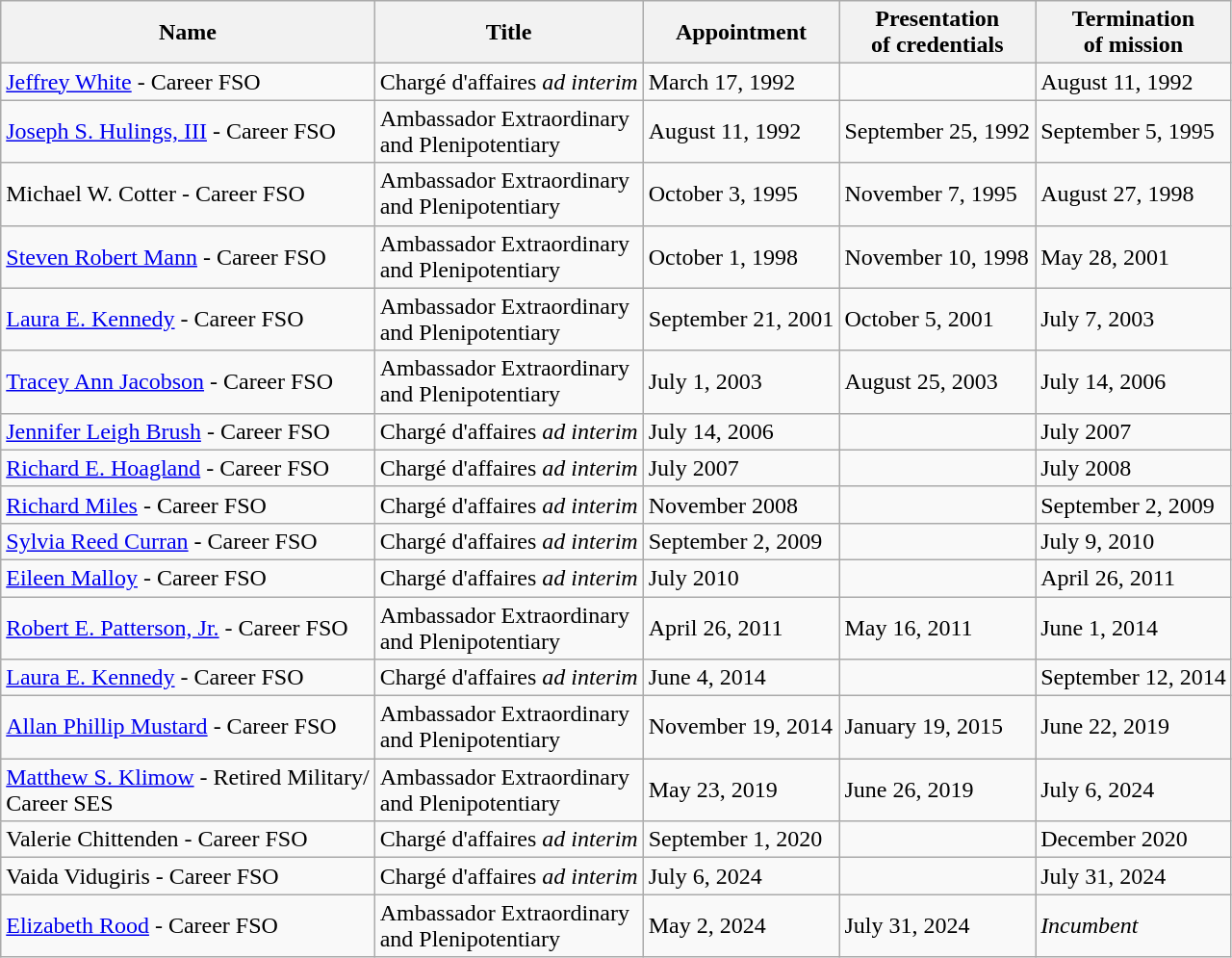<table class="wikitable">
<tr>
<th>Name</th>
<th>Title</th>
<th>Appointment</th>
<th>Presentation <br>of credentials</th>
<th>Termination <br>of mission</th>
</tr>
<tr>
<td><a href='#'>Jeffrey White</a> - Career FSO</td>
<td>Chargé d'affaires <em>ad interim</em></td>
<td>March 17, 1992</td>
<td></td>
<td>August 11, 1992</td>
</tr>
<tr>
<td><a href='#'>Joseph S. Hulings, III</a> - Career FSO</td>
<td>Ambassador Extraordinary <br>and Plenipotentiary</td>
<td>August 11, 1992</td>
<td>September 25, 1992</td>
<td>September 5, 1995</td>
</tr>
<tr>
<td>Michael W. Cotter - Career FSO</td>
<td>Ambassador Extraordinary <br>and Plenipotentiary</td>
<td>October 3, 1995</td>
<td>November 7, 1995</td>
<td>August 27, 1998</td>
</tr>
<tr>
<td><a href='#'>Steven Robert Mann</a> - Career FSO</td>
<td>Ambassador Extraordinary <br>and Plenipotentiary</td>
<td>October 1, 1998</td>
<td>November 10, 1998</td>
<td>May 28, 2001</td>
</tr>
<tr>
<td><a href='#'>Laura E. Kennedy</a> - Career FSO</td>
<td>Ambassador Extraordinary <br>and Plenipotentiary</td>
<td>September 21, 2001</td>
<td>October 5, 2001</td>
<td>July 7, 2003</td>
</tr>
<tr>
<td><a href='#'>Tracey Ann Jacobson</a> - Career FSO</td>
<td>Ambassador Extraordinary <br>and Plenipotentiary</td>
<td>July 1, 2003</td>
<td>August 25, 2003</td>
<td>July 14, 2006</td>
</tr>
<tr>
<td><a href='#'>Jennifer Leigh Brush</a> - Career FSO</td>
<td>Chargé d'affaires <em>ad interim</em></td>
<td>July 14, 2006</td>
<td></td>
<td>July 2007</td>
</tr>
<tr>
<td><a href='#'>Richard E. Hoagland</a> - Career FSO</td>
<td>Chargé d'affaires <em>ad interim</em></td>
<td>July 2007</td>
<td></td>
<td>July 2008</td>
</tr>
<tr>
<td><a href='#'>Richard Miles</a> - Career FSO</td>
<td>Chargé d'affaires <em>ad interim</em></td>
<td>November 2008</td>
<td></td>
<td>September 2, 2009</td>
</tr>
<tr>
<td><a href='#'>Sylvia Reed Curran</a> - Career FSO</td>
<td>Chargé d'affaires <em>ad interim</em></td>
<td>September 2, 2009</td>
<td></td>
<td>July 9, 2010</td>
</tr>
<tr>
<td><a href='#'>Eileen Malloy</a> - Career FSO</td>
<td>Chargé d'affaires <em>ad interim</em></td>
<td>July 2010</td>
<td></td>
<td>April 26, 2011</td>
</tr>
<tr>
<td><a href='#'>Robert E. Patterson, Jr.</a> - Career FSO</td>
<td>Ambassador Extraordinary <br>and Plenipotentiary</td>
<td>April 26, 2011</td>
<td>May 16, 2011</td>
<td>June 1, 2014</td>
</tr>
<tr>
<td><a href='#'>Laura E. Kennedy</a> - Career FSO</td>
<td>Chargé d'affaires <em>ad interim</em></td>
<td>June 4, 2014</td>
<td></td>
<td>September 12, 2014</td>
</tr>
<tr>
<td><a href='#'>Allan Phillip Mustard</a> - Career FSO</td>
<td>Ambassador Extraordinary <br>and Plenipotentiary</td>
<td>November 19, 2014</td>
<td>January 19, 2015</td>
<td>June 22, 2019</td>
</tr>
<tr>
<td><a href='#'>Matthew S. Klimow</a> - Retired Military/<br>Career SES</td>
<td>Ambassador Extraordinary <br>and Plenipotentiary</td>
<td>May 23, 2019</td>
<td>June 26, 2019</td>
<td>July 6, 2024</td>
</tr>
<tr>
<td>Valerie Chittenden - Career FSO</td>
<td>Chargé d'affaires <em>ad interim</em></td>
<td>September 1, 2020</td>
<td></td>
<td>December 2020</td>
</tr>
<tr>
<td>Vaida Vidugiris - Career FSO</td>
<td>Chargé d'affaires <em>ad interim</em></td>
<td>July 6, 2024</td>
<td></td>
<td>July 31, 2024</td>
</tr>
<tr>
<td><a href='#'>Elizabeth Rood</a> - Career FSO</td>
<td>Ambassador Extraordinary <br>and Plenipotentiary</td>
<td>May 2, 2024</td>
<td>July 31, 2024</td>
<td><em>Incumbent</em></td>
</tr>
</table>
